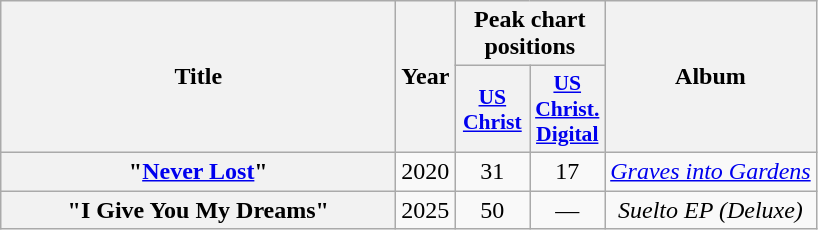<table class="wikitable plainrowheaders" style="text-align:center;">
<tr>
<th scope="col" rowspan="2" style="width:16em;">Title</th>
<th scope="col" rowspan="2">Year</th>
<th scope="col" colspan="2">Peak chart positions</th>
<th scope="col" rowspan="2">Album</th>
</tr>
<tr>
<th scope="col" style="width:3em;font-size:90%;"><a href='#'>US<br>Christ</a><br></th>
<th scope="col" style="width:3em;font-size:90%;"><a href='#'>US<br>Christ.<br>Digital</a><br></th>
</tr>
<tr>
<th scope="row">"<a href='#'>Never Lost</a>"<br></th>
<td>2020</td>
<td>31</td>
<td>17</td>
<td><em><a href='#'>Graves into Gardens</a></em></td>
</tr>
<tr>
<th scope="row">"I Give You My Dreams"<br></th>
<td>2025</td>
<td>50</td>
<td>—</td>
<td><em>Suelto EP (Deluxe)</em></td>
</tr>
</table>
